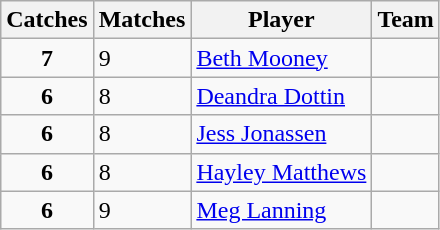<table class="wikitable">
<tr>
<th>Catches</th>
<th>Matches</th>
<th>Player</th>
<th>Team</th>
</tr>
<tr>
<td align="center"><strong>7</strong></td>
<td>9</td>
<td><a href='#'>Beth Mooney</a></td>
<td></td>
</tr>
<tr>
<td align="center"><strong>6</strong></td>
<td>8</td>
<td><a href='#'>Deandra Dottin</a></td>
<td></td>
</tr>
<tr>
<td align="center"><strong>6</strong></td>
<td>8</td>
<td><a href='#'>Jess Jonassen</a></td>
<td></td>
</tr>
<tr>
<td align="center"><strong>6</strong></td>
<td>8</td>
<td><a href='#'>Hayley Matthews</a></td>
<td></td>
</tr>
<tr>
<td align="center"><strong>6</strong></td>
<td>9</td>
<td><a href='#'>Meg Lanning</a></td>
<td></td>
</tr>
</table>
